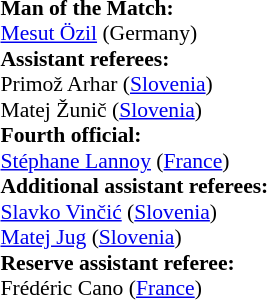<table style="width:100%; font-size:90%;">
<tr>
<td><br><strong>Man of the Match:</strong>
<br><a href='#'>Mesut Özil</a> (Germany)<br><strong>Assistant referees:</strong>
<br>Primož Arhar (<a href='#'>Slovenia</a>)
<br>Matej Žunič (<a href='#'>Slovenia</a>)
<br><strong>Fourth official:</strong>
<br><a href='#'>Stéphane Lannoy</a> (<a href='#'>France</a>)
<br><strong>Additional assistant referees:</strong>
<br><a href='#'>Slavko Vinčić</a> (<a href='#'>Slovenia</a>)
<br><a href='#'>Matej Jug</a> (<a href='#'>Slovenia</a>)
<br><strong>Reserve assistant referee:</strong>
<br>Frédéric Cano (<a href='#'>France</a>)</td>
</tr>
</table>
